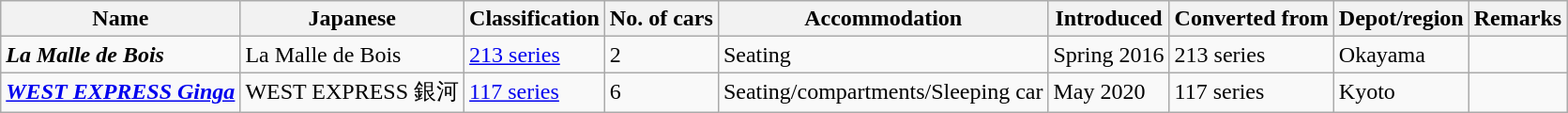<table class="wikitable">
<tr>
<th>Name</th>
<th>Japanese</th>
<th>Classification</th>
<th>No. of cars</th>
<th>Accommodation</th>
<th>Introduced</th>
<th>Converted from</th>
<th>Depot/region</th>
<th>Remarks</th>
</tr>
<tr>
<td><strong><em>La Malle de Bois</em></strong></td>
<td>La Malle de Bois</td>
<td><a href='#'>213 series</a></td>
<td>2</td>
<td>Seating</td>
<td>Spring 2016</td>
<td>213 series</td>
<td>Okayama</td>
<td></td>
</tr>
<tr>
<td><strong><em><a href='#'>WEST EXPRESS Ginga</a></em></strong></td>
<td>WEST EXPRESS 銀河</td>
<td><a href='#'>117 series</a></td>
<td>6</td>
<td>Seating/compartments/Sleeping car</td>
<td>May 2020</td>
<td>117 series</td>
<td>Kyoto</td>
<td></td>
</tr>
</table>
